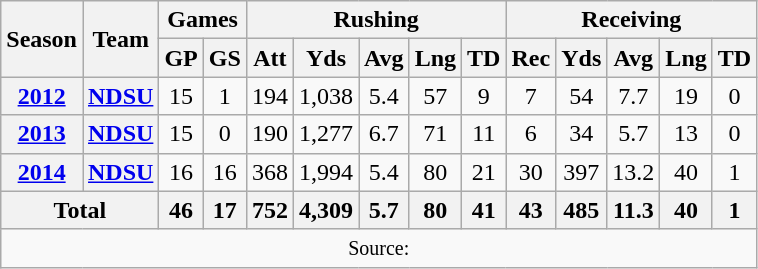<table class="wikitable" style="text-align: center;">
<tr>
<th rowspan="2">Season</th>
<th rowspan="2">Team</th>
<th colspan="2">Games</th>
<th colspan="5">Rushing</th>
<th colspan="5">Receiving</th>
</tr>
<tr>
<th>GP</th>
<th>GS</th>
<th>Att</th>
<th>Yds</th>
<th>Avg</th>
<th>Lng</th>
<th>TD</th>
<th>Rec</th>
<th>Yds</th>
<th>Avg</th>
<th>Lng</th>
<th>TD</th>
</tr>
<tr>
<th><a href='#'>2012</a></th>
<th><a href='#'>NDSU</a></th>
<td>15</td>
<td>1</td>
<td>194</td>
<td>1,038</td>
<td>5.4</td>
<td>57</td>
<td>9</td>
<td>7</td>
<td>54</td>
<td>7.7</td>
<td>19</td>
<td>0</td>
</tr>
<tr>
<th><a href='#'>2013</a></th>
<th><a href='#'>NDSU</a></th>
<td>15</td>
<td>0</td>
<td>190</td>
<td>1,277</td>
<td>6.7</td>
<td>71</td>
<td>11</td>
<td>6</td>
<td>34</td>
<td>5.7</td>
<td>13</td>
<td>0</td>
</tr>
<tr>
<th><a href='#'>2014</a></th>
<th><a href='#'>NDSU</a></th>
<td>16</td>
<td>16</td>
<td>368</td>
<td>1,994</td>
<td>5.4</td>
<td>80</td>
<td>21</td>
<td>30</td>
<td>397</td>
<td>13.2</td>
<td>40</td>
<td>1</td>
</tr>
<tr>
<th colspan="2">Total</th>
<th>46</th>
<th>17</th>
<th>752</th>
<th>4,309</th>
<th>5.7</th>
<th>80</th>
<th>41</th>
<th>43</th>
<th>485</th>
<th>11.3</th>
<th>40</th>
<th>1</th>
</tr>
<tr>
<td colspan="14"><small>Source: </small></td>
</tr>
</table>
